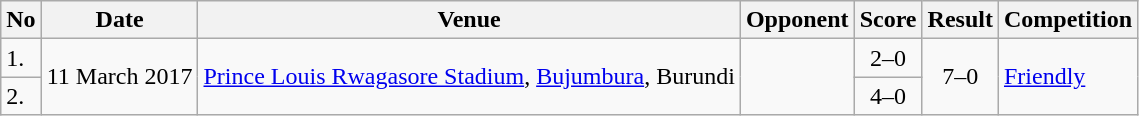<table class="wikitable">
<tr>
<th>No</th>
<th>Date</th>
<th>Venue</th>
<th>Opponent</th>
<th>Score</th>
<th>Result</th>
<th>Competition</th>
</tr>
<tr>
<td>1.</td>
<td rowspan="2">11 March 2017</td>
<td rowspan="2"><a href='#'>Prince Louis Rwagasore Stadium</a>, <a href='#'>Bujumbura</a>, Burundi</td>
<td rowspan="2"></td>
<td align=center>2–0</td>
<td rowspan="2" style="text-align:center">7–0</td>
<td rowspan="2"><a href='#'>Friendly</a></td>
</tr>
<tr>
<td>2.</td>
<td align=center>4–0</td>
</tr>
</table>
